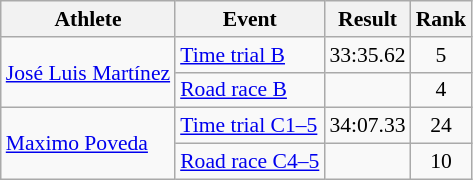<table class=wikitable style="font-size:90%">
<tr>
<th>Athlete</th>
<th>Event</th>
<th>Result</th>
<th>Rank</th>
</tr>
<tr align=center>
<td align=left rowspan=2><a href='#'>José Luis Martínez</a></td>
<td align=left><a href='#'>Time trial B</a></td>
<td>33:35.62</td>
<td>5</td>
</tr>
<tr align=center>
<td align=left><a href='#'>Road race B</a></td>
<td></td>
<td>4</td>
</tr>
<tr align=center>
<td align=left rowspan=2><a href='#'>Maximo Poveda</a></td>
<td align=left><a href='#'>Time trial C1–5</a></td>
<td>34:07.33</td>
<td>24</td>
</tr>
<tr align=center>
<td align=left><a href='#'>Road race C4–5</a></td>
<td></td>
<td>10</td>
</tr>
</table>
